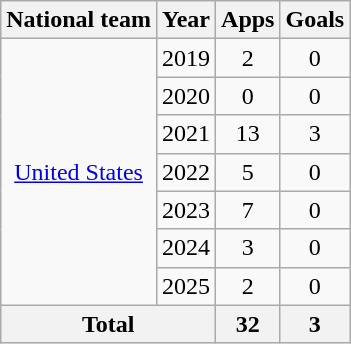<table class=wikitable style=text-align:center>
<tr>
<th>National team</th>
<th>Year</th>
<th>Apps</th>
<th>Goals</th>
</tr>
<tr>
<td rowspan="7"><a href='#'>United States</a></td>
<td>2019</td>
<td>2</td>
<td>0</td>
</tr>
<tr>
<td>2020</td>
<td>0</td>
<td>0</td>
</tr>
<tr>
<td>2021</td>
<td>13</td>
<td>3</td>
</tr>
<tr>
<td>2022</td>
<td>5</td>
<td>0</td>
</tr>
<tr>
<td>2023</td>
<td>7</td>
<td>0</td>
</tr>
<tr>
<td>2024</td>
<td>3</td>
<td>0</td>
</tr>
<tr>
<td>2025</td>
<td>2</td>
<td>0</td>
</tr>
<tr>
<th colspan="2">Total</th>
<th>32</th>
<th>3</th>
</tr>
</table>
